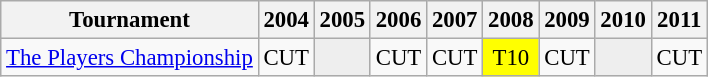<table class="wikitable" style="font-size:95%;text-align:center;">
<tr>
<th>Tournament</th>
<th>2004</th>
<th>2005</th>
<th>2006</th>
<th>2007</th>
<th>2008</th>
<th>2009</th>
<th>2010</th>
<th>2011</th>
</tr>
<tr>
<td align=left><a href='#'>The Players Championship</a></td>
<td>CUT</td>
<td style="background:#eeeeee;"></td>
<td>CUT</td>
<td>CUT</td>
<td style="background:yellow;">T10</td>
<td>CUT</td>
<td style="background:#eeeeee;"></td>
<td>CUT</td>
</tr>
</table>
